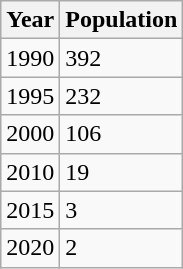<table class="wikitable sortable">
<tr>
<th>Year</th>
<th>Population</th>
</tr>
<tr>
<td>1990</td>
<td>392</td>
</tr>
<tr>
<td>1995</td>
<td>232</td>
</tr>
<tr>
<td>2000</td>
<td>106</td>
</tr>
<tr>
<td>2010</td>
<td>19</td>
</tr>
<tr>
<td>2015</td>
<td>3</td>
</tr>
<tr>
<td>2020</td>
<td>2</td>
</tr>
</table>
